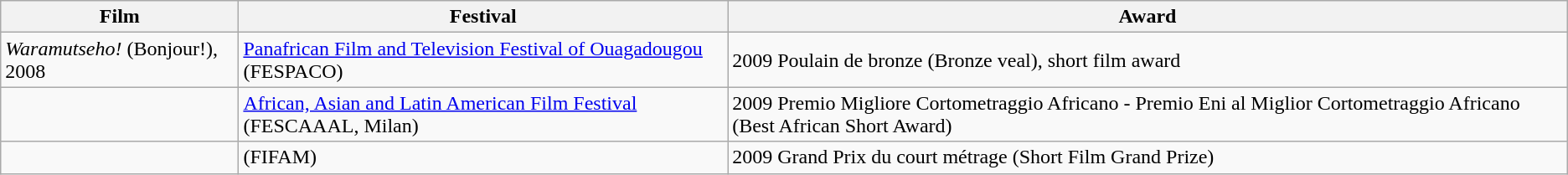<table class="wikitable">
<tr>
<th>Film</th>
<th>Festival</th>
<th>Award</th>
</tr>
<tr>
<td><em>Waramutseho!</em> (Bonjour!), 2008</td>
<td><a href='#'>Panafrican Film and Television Festival of Ouagadougou</a> (FESPACO)</td>
<td>2009 Poulain de bronze (Bronze veal), short film award</td>
</tr>
<tr>
<td></td>
<td><a href='#'>African, Asian and Latin American Film Festival</a> (FESCAAAL, Milan)</td>
<td>2009 Premio Migliore Cortometraggio Africano - Premio Eni al Miglior Cortometraggio Africano (Best African Short Award)</td>
</tr>
<tr>
<td></td>
<td> (FIFAM)</td>
<td>2009 Grand Prix du court métrage (Short Film Grand Prize)</td>
</tr>
</table>
